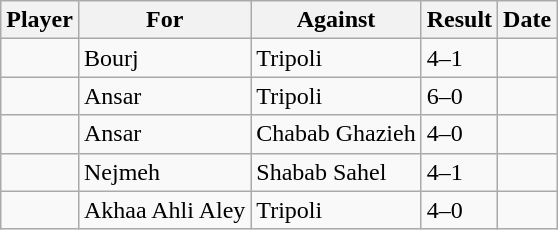<table class="wikitable">
<tr>
<th>Player</th>
<th>For</th>
<th>Against</th>
<th>Result</th>
<th>Date</th>
</tr>
<tr>
<td> </td>
<td>Bourj</td>
<td>Tripoli</td>
<td>4–1</td>
<td></td>
</tr>
<tr>
<td> </td>
<td>Ansar</td>
<td>Tripoli</td>
<td>6–0</td>
<td></td>
</tr>
<tr>
<td> </td>
<td>Ansar</td>
<td>Chabab Ghazieh</td>
<td>4–0</td>
<td></td>
</tr>
<tr>
<td> </td>
<td>Nejmeh</td>
<td>Shabab Sahel</td>
<td>4–1</td>
<td></td>
</tr>
<tr>
<td> </td>
<td>Akhaa Ahli Aley</td>
<td>Tripoli</td>
<td>4–0</td>
<td></td>
</tr>
</table>
